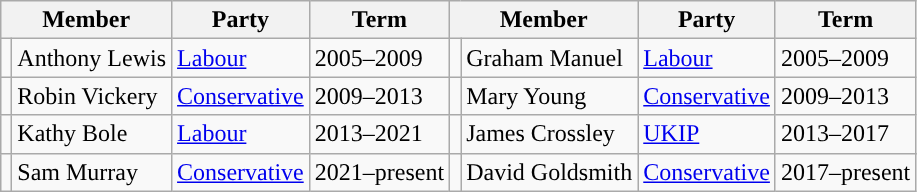<table class="wikitable">
<tr>
<th colspan="2">Member</th>
<th>Party</th>
<th>Term</th>
<th colspan="2">Member</th>
<th>Party</th>
<th>Term</th>
</tr>
<tr>
<td style="background-color: "></td>
<td>Anthony Lewis</td>
<td><a href='#'>Labour</a></td>
<td>2005–2009</td>
<td style="background-color: "></td>
<td>Graham Manuel</td>
<td><a href='#'>Labour</a></td>
<td>2005–2009</td>
</tr>
<tr>
<td style="background-color: "></td>
<td>Robin Vickery</td>
<td><a href='#'>Conservative</a></td>
<td>2009–2013</td>
<td style="background-color: "></td>
<td>Mary Young</td>
<td><a href='#'>Conservative</a></td>
<td>2009–2013</td>
</tr>
<tr>
<td rowspan="2" style="background-color: "></td>
<td rowspan="2">Kathy Bole</td>
<td rowspan="2"><a href='#'>Labour</a></td>
<td rowspan="2">2013–2021</td>
<td style="background-color: "></td>
<td>James Crossley</td>
<td><a href='#'>UKIP</a></td>
<td>2013–2017</td>
</tr>
<tr>
<td rowspan="2" style="background-color: "></td>
<td rowspan="2">David Goldsmith</td>
<td rowspan="2"><a href='#'>Conservative</a></td>
<td rowspan="2">2017–present</td>
</tr>
<tr>
<td style="background-color: "></td>
<td>Sam Murray</td>
<td><a href='#'>Conservative</a></td>
<td>2021–present</td>
</tr>
</table>
